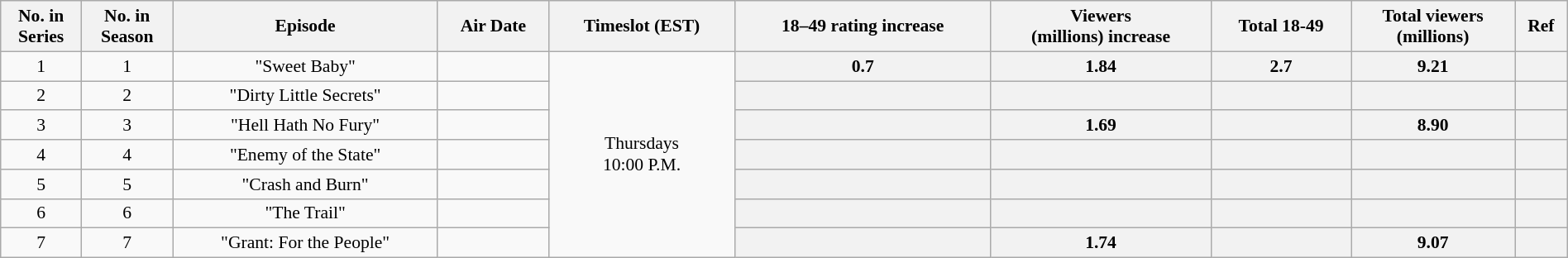<table class="wikitable" style="font-size:90%; text-align:center; width: 100%; margin-left: auto; margin-right: auto;">
<tr>
<th>No. in<br>Series</th>
<th>No. in<br>Season</th>
<th>Episode</th>
<th>Air Date</th>
<th>Timeslot (EST)</th>
<th>18–49 rating increase</th>
<th>Viewers<br>(millions) increase</th>
<th>Total 18-49</th>
<th>Total viewers<br>(millions)</th>
<th>Ref</th>
</tr>
<tr>
<td style="text-align:center">1</td>
<td style="text-align:center">1</td>
<td>"Sweet Baby"</td>
<td></td>
<td style="text-align:center" rowspan=7>Thursdays<br>10:00 P.M.</td>
<th style="text-align:center">0.7</th>
<th style="text-align:center">1.84</th>
<th style="text-align:center">2.7</th>
<th style="text-align:center">9.21</th>
<th style="text-align:center"></th>
</tr>
<tr>
<td style="text-align:center">2</td>
<td style="text-align:center">2</td>
<td>"Dirty Little Secrets"</td>
<td></td>
<th></th>
<th></th>
<th></th>
<th></th>
<th></th>
</tr>
<tr>
<td style="text-align:center">3</td>
<td style="text-align:center">3</td>
<td>"Hell Hath No Fury"</td>
<td></td>
<th></th>
<th style="text-align:center">1.69</th>
<th></th>
<th style="text-align:center">8.90</th>
<th style="text-align:center"></th>
</tr>
<tr>
<td style="text-align:center">4</td>
<td style="text-align:center">4</td>
<td>"Enemy of the State"</td>
<td></td>
<th></th>
<th></th>
<th></th>
<th></th>
<th></th>
</tr>
<tr>
<td style="text-align:center">5</td>
<td style="text-align:center">5</td>
<td>"Crash and Burn"</td>
<td></td>
<th></th>
<th></th>
<th></th>
<th></th>
<th></th>
</tr>
<tr>
<td style="text-align:center">6</td>
<td style="text-align:center">6</td>
<td>"The Trail"</td>
<td></td>
<th></th>
<th></th>
<th></th>
<th></th>
<th></th>
</tr>
<tr>
<td style="text-align:center">7</td>
<td style="text-align:center">7</td>
<td>"Grant: For the People"</td>
<td></td>
<th></th>
<th style="text-align:center">1.74</th>
<th></th>
<th style="text-align:center">9.07</th>
<th style="text-align:center"></th>
</tr>
</table>
